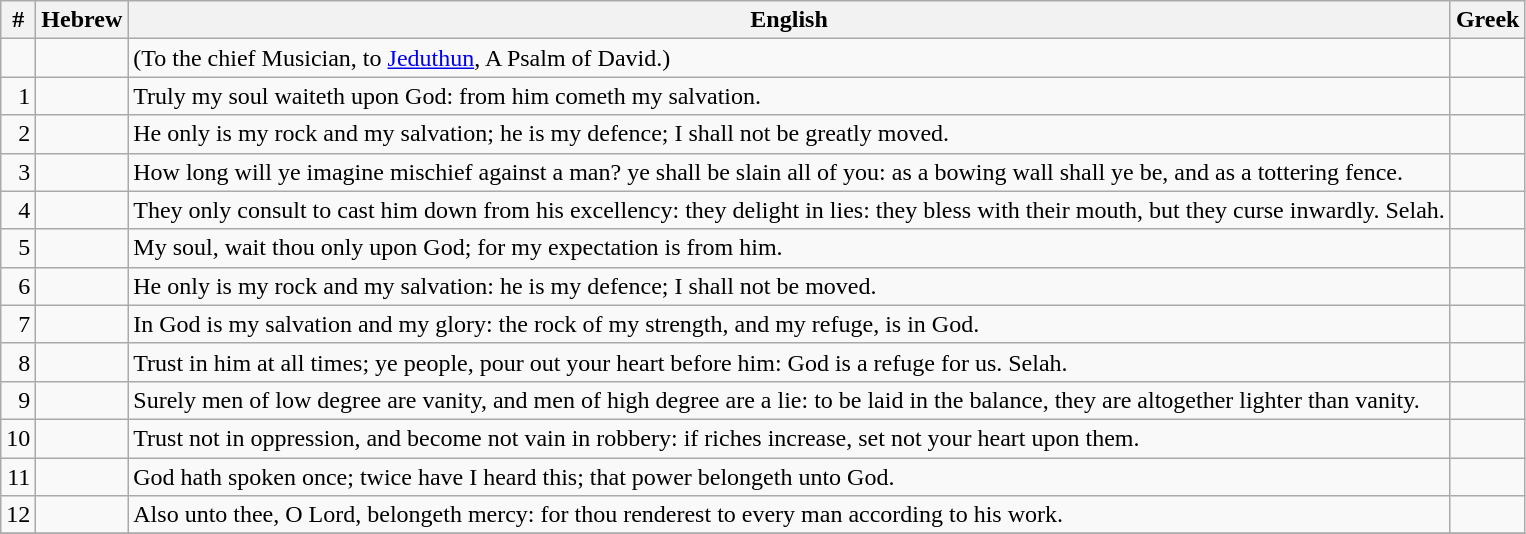<table class=wikitable>
<tr>
<th>#</th>
<th>Hebrew</th>
<th>English</th>
<th>Greek</th>
</tr>
<tr>
<td style="text-align:right"></td>
<td style="text-align:right"></td>
<td>(To the chief Musician, to <a href='#'>Jeduthun</a>, A Psalm of David.)</td>
<td></td>
</tr>
<tr>
<td style="text-align:right">1</td>
<td style="text-align:right"></td>
<td>Truly my soul waiteth upon God: from him cometh my salvation.</td>
<td></td>
</tr>
<tr>
<td style="text-align:right">2</td>
<td style="text-align:right"></td>
<td>He only is my rock and my salvation; he is my defence; I shall not be greatly moved.</td>
<td></td>
</tr>
<tr>
<td style="text-align:right">3</td>
<td style="text-align:right"></td>
<td>How long will ye imagine mischief against a man? ye shall be slain all of you: as a bowing wall shall ye be, and as a tottering fence.</td>
<td></td>
</tr>
<tr>
<td style="text-align:right">4</td>
<td style="text-align:right"></td>
<td>They only consult to cast him down from his excellency: they delight in lies: they bless with their mouth, but they curse inwardly. Selah.</td>
<td></td>
</tr>
<tr>
<td style="text-align:right">5</td>
<td style="text-align:right"></td>
<td>My soul, wait thou only upon God; for my expectation is from him.</td>
<td></td>
</tr>
<tr>
<td style="text-align:right">6</td>
<td style="text-align:right"></td>
<td>He only is my rock and my salvation: he is my defence; I shall not be moved.</td>
<td></td>
</tr>
<tr>
<td style="text-align:right">7</td>
<td style="text-align:right"></td>
<td>In God is my salvation and my glory: the rock of my strength, and my refuge, is in God.</td>
<td></td>
</tr>
<tr>
<td style="text-align:right">8</td>
<td style="text-align:right"></td>
<td>Trust in him at all times; ye people, pour out your heart before him: God is a refuge for us. Selah.</td>
<td></td>
</tr>
<tr>
<td style="text-align:right">9</td>
<td style="text-align:right"></td>
<td>Surely men of low degree are vanity, and men of high degree are a lie: to be laid in the balance, they are altogether lighter than vanity.</td>
<td></td>
</tr>
<tr>
<td style="text-align:right">10</td>
<td style="text-align:right"></td>
<td>Trust not in oppression, and become not vain in robbery: if riches increase, set not your heart upon them.</td>
<td></td>
</tr>
<tr>
<td style="text-align:right">11</td>
<td style="text-align:right"></td>
<td>God hath spoken once; twice have I heard this; that power belongeth unto God.</td>
<td></td>
</tr>
<tr>
<td style="text-align:right">12</td>
<td style="text-align:right"></td>
<td>Also unto thee, O Lord, belongeth mercy: for thou renderest to every man according to his work.</td>
<td></td>
</tr>
<tr>
</tr>
</table>
